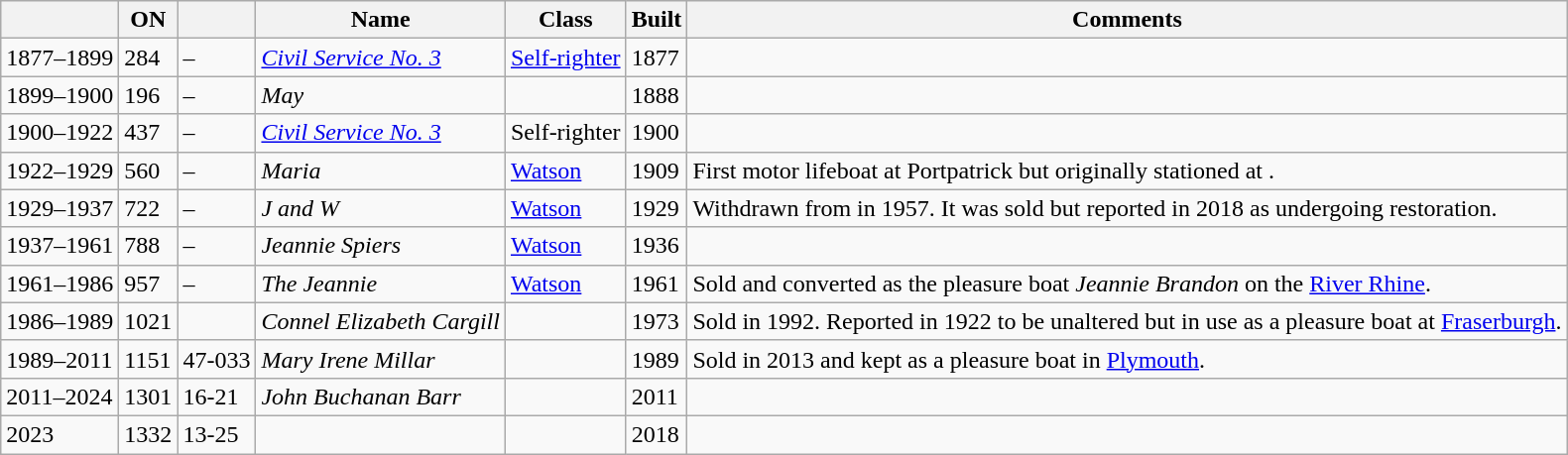<table class="wikitable sortable">
<tr>
<th></th>
<th>ON</th>
<th></th>
<th>Name</th>
<th>Class</th>
<th>Built</th>
<th class=unsortable>Comments</th>
</tr>
<tr>
<td>1877–1899</td>
<td>284</td>
<td>–</td>
<td><em><a href='#'>Civil Service No. 3</a></em></td>
<td><a href='#'>Self-righter</a></td>
<td>1877</td>
<td></td>
</tr>
<tr>
<td>1899–1900</td>
<td>196</td>
<td>–</td>
<td><em>May</em></td>
<td></td>
<td>1888</td>
<td></td>
</tr>
<tr>
<td>1900–1922</td>
<td>437</td>
<td>–</td>
<td><em><a href='#'>Civil Service No. 3</a></em></td>
<td>Self-righter</td>
<td>1900</td>
<td></td>
</tr>
<tr>
<td>1922–1929</td>
<td>560</td>
<td>–</td>
<td><em>Maria</em></td>
<td><a href='#'>Watson</a></td>
<td>1909</td>
<td>First motor lifeboat at Portpatrick but originally stationed at .</td>
</tr>
<tr>
<td>1929–1937</td>
<td>722</td>
<td>–</td>
<td><em>J and W</em></td>
<td><a href='#'>Watson</a></td>
<td>1929</td>
<td>Withdrawn from  in 1957. It was sold but reported in 2018 as undergoing restoration.</td>
</tr>
<tr>
<td>1937–1961</td>
<td>788</td>
<td>–</td>
<td><em>Jeannie Spiers</em></td>
<td><a href='#'>Watson</a></td>
<td>1936</td>
<td></td>
</tr>
<tr>
<td>1961–1986</td>
<td>957</td>
<td>–</td>
<td><em>The Jeannie</em></td>
<td><a href='#'>Watson</a></td>
<td>1961</td>
<td>Sold and converted as the pleasure boat <em>Jeannie Brandon</em> on the <a href='#'>River Rhine</a>.</td>
</tr>
<tr>
<td>1986–1989</td>
<td>1021</td>
<td></td>
<td><em>Connel Elizabeth Cargill</em></td>
<td></td>
<td>1973</td>
<td>Sold in 1992. Reported in 1922 to be unaltered but in use as a pleasure boat at <a href='#'>Fraserburgh</a>.</td>
</tr>
<tr>
<td>1989–2011</td>
<td>1151</td>
<td>47-033</td>
<td><em>Mary Irene Millar</em></td>
<td></td>
<td>1989</td>
<td>Sold in 2013 and kept as a pleasure boat in <a href='#'>Plymouth</a>.</td>
</tr>
<tr>
<td>2011–2024</td>
<td>1301</td>
<td>16-21</td>
<td><em>John Buchanan Barr</em></td>
<td></td>
<td>2011</td>
<td></td>
</tr>
<tr>
<td>2023</td>
<td>1332</td>
<td>13-25</td>
<td><em></em></td>
<td></td>
<td>2018</td>
<td></td>
</tr>
</table>
